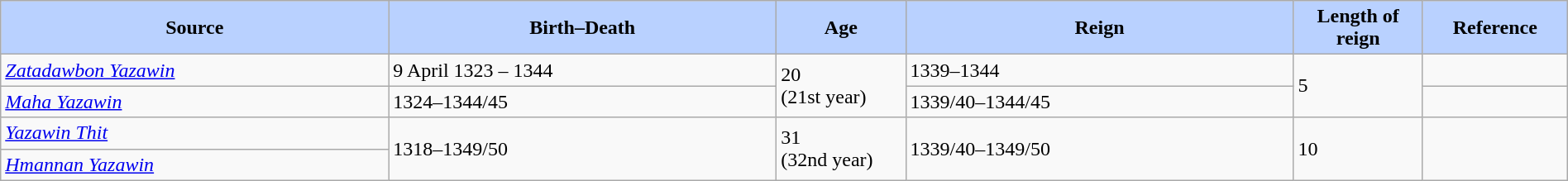<table width=100% class="wikitable">
<tr>
<th style="background-color:#B9D1FF" width=15%>Source</th>
<th style="background-color:#B9D1FF" width=15%>Birth–Death</th>
<th style="background-color:#B9D1FF" width=5%>Age</th>
<th style="background-color:#B9D1FF" width=15%>Reign</th>
<th style="background-color:#B9D1FF" width=5%>Length of reign</th>
<th style="background-color:#B9D1FF" width=5%>Reference</th>
</tr>
<tr>
<td><em><a href='#'>Zatadawbon Yazawin</a></em></td>
<td>9 April 1323 – 1344</td>
<td rowspan="2">20 <br> (21st year)</td>
<td>1339–1344</td>
<td rowspan="2">5</td>
<td></td>
</tr>
<tr>
<td><em><a href='#'>Maha Yazawin</a></em></td>
<td> 1324–1344/45</td>
<td>1339/40–1344/45</td>
<td></td>
</tr>
<tr>
<td><em><a href='#'>Yazawin Thit</a></em></td>
<td rowspan="2"> 1318–1349/50</td>
<td rowspan="2">31 <br> (32nd year)</td>
<td rowspan="2">1339/40–1349/50</td>
<td rowspan="2">10</td>
<td rowspan="2"></td>
</tr>
<tr>
<td><em><a href='#'>Hmannan Yazawin</a></em></td>
</tr>
</table>
